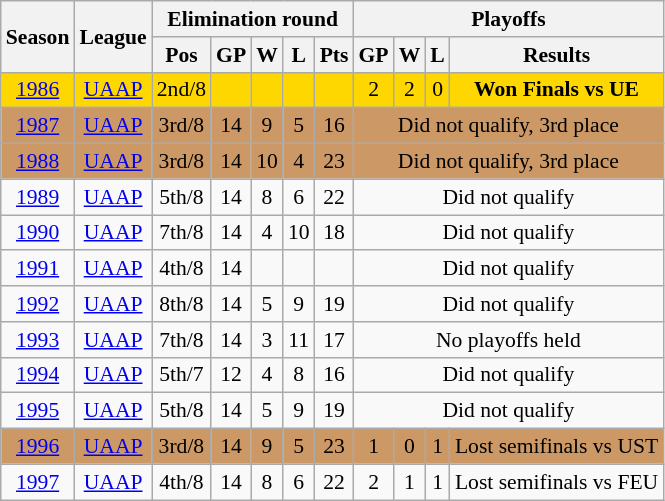<table class="wikitable" style="text-align:center; font-size:90%">
<tr>
<th rowspan="2">Season</th>
<th rowspan="2">League</th>
<th colspan="5">Elimination round</th>
<th colspan="4">Playoffs</th>
</tr>
<tr>
<th>Pos</th>
<th>GP</th>
<th>W</th>
<th>L</th>
<th>Pts</th>
<th>GP</th>
<th>W</th>
<th>L</th>
<th>Results</th>
</tr>
<tr bgcolor=gold>
<td><a href='#'>1986</a></td>
<td><a href='#'>UAAP</a></td>
<td>2nd/8</td>
<td></td>
<td></td>
<td></td>
<td></td>
<td>2</td>
<td>2</td>
<td>0</td>
<td><strong>Won Finals vs UE</strong></td>
</tr>
<tr bgcolor=#CC9966>
<td><a href='#'>1987</a></td>
<td><a href='#'>UAAP</a></td>
<td>3rd/8</td>
<td>14</td>
<td>9</td>
<td>5</td>
<td>16</td>
<td colspan="4">Did not qualify, 3rd place</td>
</tr>
<tr bgcolor=#CC9966>
<td><a href='#'>1988</a></td>
<td><a href='#'>UAAP</a></td>
<td>3rd/8</td>
<td>14</td>
<td>10</td>
<td>4</td>
<td>23</td>
<td colspan="4">Did not qualify, 3rd place</td>
</tr>
<tr>
<td><a href='#'>1989</a></td>
<td><a href='#'>UAAP</a></td>
<td>5th/8</td>
<td>14</td>
<td>8</td>
<td>6</td>
<td>22</td>
<td colspan="4">Did not qualify</td>
</tr>
<tr>
<td><a href='#'>1990</a></td>
<td><a href='#'>UAAP</a></td>
<td>7th/8</td>
<td>14</td>
<td>4</td>
<td>10</td>
<td>18</td>
<td colspan="4">Did not qualify</td>
</tr>
<tr>
<td><a href='#'>1991</a></td>
<td><a href='#'>UAAP</a></td>
<td>4th/8</td>
<td>14</td>
<td></td>
<td></td>
<td></td>
<td colspan="4">Did not qualify</td>
</tr>
<tr>
<td><a href='#'>1992</a></td>
<td><a href='#'>UAAP</a></td>
<td>8th/8</td>
<td>14</td>
<td>5</td>
<td>9</td>
<td>19</td>
<td colspan="4">Did not qualify</td>
</tr>
<tr>
<td><a href='#'>1993</a></td>
<td><a href='#'>UAAP</a></td>
<td>7th/8</td>
<td>14</td>
<td>3</td>
<td>11</td>
<td>17</td>
<td colspan="4">No playoffs held</td>
</tr>
<tr>
<td><a href='#'>1994</a></td>
<td><a href='#'>UAAP</a></td>
<td>5th/7</td>
<td>12</td>
<td>4</td>
<td>8</td>
<td>16</td>
<td colspan="4">Did not qualify</td>
</tr>
<tr>
<td><a href='#'>1995</a></td>
<td><a href='#'>UAAP</a></td>
<td>5th/8</td>
<td>14</td>
<td>5</td>
<td>9</td>
<td>19</td>
<td colspan="4">Did not qualify</td>
</tr>
<tr bgcolor=#CC9966>
<td><a href='#'>1996</a></td>
<td><a href='#'>UAAP</a></td>
<td>3rd/8</td>
<td>14</td>
<td>9</td>
<td>5</td>
<td>23</td>
<td>1</td>
<td>0</td>
<td>1</td>
<td>Lost semifinals vs UST</td>
</tr>
<tr>
<td><a href='#'>1997</a></td>
<td><a href='#'>UAAP</a></td>
<td>4th/8</td>
<td>14</td>
<td>8</td>
<td>6</td>
<td>22</td>
<td>2</td>
<td>1</td>
<td>1</td>
<td>Lost semifinals vs FEU</td>
</tr>
</table>
